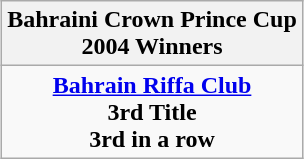<table class="wikitable" style="text-align: center; margin: 0 auto;">
<tr>
<th>Bahraini Crown Prince Cup <br>2004 Winners</th>
</tr>
<tr>
<td><strong><a href='#'>Bahrain Riffa Club</a></strong><br><strong>3rd Title</strong> <br> <strong>3rd in a row</strong></td>
</tr>
</table>
